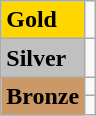<table class="wikitable">
<tr>
<td bgcolor="gold"><strong>Gold</strong></td>
<td></td>
</tr>
<tr>
<td bgcolor="silver"><strong>Silver</strong></td>
<td></td>
</tr>
<tr>
<td rowspan="2" bgcolor="#cc9966"><strong>Bronze</strong></td>
<td></td>
</tr>
<tr>
<td></td>
</tr>
</table>
